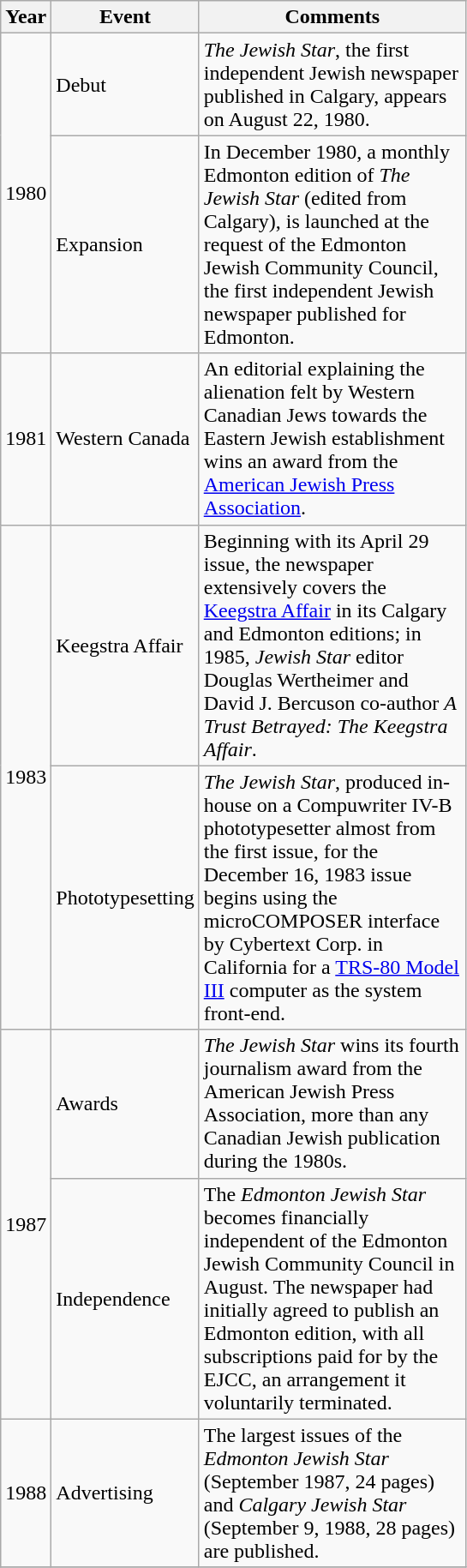<table class="wikitable" style="text-align:left">
<tr>
<th style="width:15px">Year</th>
<th style="width:90px;">Event</th>
<th style="width:200px;">Comments</th>
</tr>
<tr>
<td rowspan=2 style="text-align:center;">1980</td>
<td>Debut</td>
<td><em>The Jewish Star</em>, the first independent Jewish newspaper published in Calgary, appears on August 22, 1980.</td>
</tr>
<tr>
<td>Expansion</td>
<td>In December 1980, a monthly Edmonton edition of <em>The Jewish Star</em> (edited from Calgary), is launched at the request of the Edmonton Jewish Community Council, the first independent Jewish newspaper published for Edmonton.</td>
</tr>
<tr>
<td style="text-align:center;">1981</td>
<td>Western Canada</td>
<td>An editorial explaining the alienation felt by Western Canadian Jews towards the Eastern Jewish establishment wins an award from the <a href='#'>American Jewish Press Association</a>.</td>
</tr>
<tr>
<td rowspan=2 style="text-align:center;">1983</td>
<td>Keegstra Affair</td>
<td>Beginning with its April 29 issue, the newspaper extensively covers the <a href='#'>Keegstra Affair</a> in its Calgary and Edmonton editions; in 1985, <em>Jewish Star</em> editor Douglas Wertheimer and David J. Bercuson co-author <em>A Trust Betrayed: The Keegstra Affair</em>.</td>
</tr>
<tr>
<td>Phototypesetting</td>
<td><em>The Jewish Star</em>, produced in-house on a Compuwriter IV-B phototypesetter almost from the first issue, for the December 16, 1983 issue begins using the microCOMPOSER interface by Cybertext Corp. in California for a <a href='#'>TRS-80 Model III</a> computer as the system front-end.</td>
</tr>
<tr>
<td rowspan=2 style="text-align:center;">1987</td>
<td>Awards</td>
<td><em>The Jewish Star</em> wins its fourth journalism award from the American Jewish Press Association, more than any Canadian Jewish publication during the 1980s.</td>
</tr>
<tr>
<td>Independence</td>
<td>The <em>Edmonton Jewish Star</em> becomes financially independent of the Edmonton Jewish Community Council in August. The newspaper had initially agreed to publish an Edmonton edition, with all subscriptions paid for by the EJCC, an arrangement it voluntarily terminated.</td>
</tr>
<tr>
<td style="text-align:center;">1988</td>
<td>Advertising</td>
<td>The largest issues of the <em>Edmonton Jewish Star</em> (September 1987, 24 pages) and <em>Calgary Jewish Star</em> (September 9, 1988, 28 pages) are published.</td>
</tr>
<tr>
</tr>
</table>
